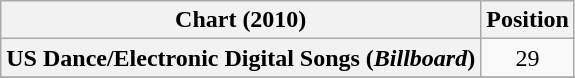<table class="wikitable plainrowheaders" style="text-align:center">
<tr>
<th scope="col">Chart (2010)</th>
<th scope="col">Position</th>
</tr>
<tr>
<th scope=row>US Dance/Electronic Digital Songs (<em>Billboard</em>)</th>
<td>29</td>
</tr>
<tr>
</tr>
</table>
